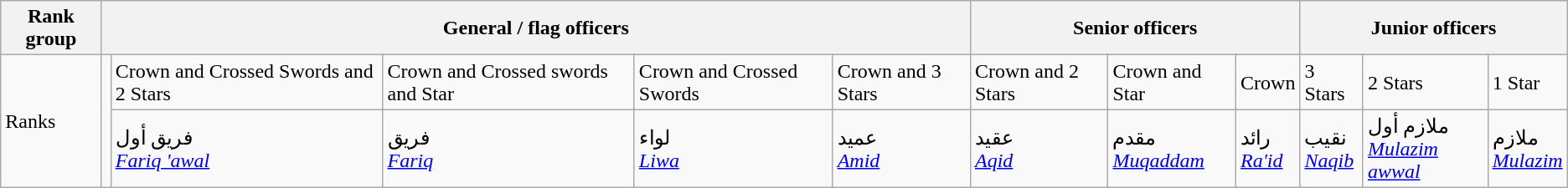<table class="wikitable">
<tr>
<th>Rank group</th>
<th colspan="10">General / flag officers</th>
<th colspan="6">Senior officers</th>
<th colspan="8">Junior officers</th>
</tr>
<tr>
<td rowspan="2">Ranks</td>
<td colspan="2" rowspan="2"></td>
<td colspan="2">Crown and Crossed Swords and 2 Stars</td>
<td colspan="2">Crown and Crossed swords and Star</td>
<td colspan="2">Crown and Crossed Swords</td>
<td colspan="2">Crown and 3 Stars</td>
<td colspan="2">Crown and 2 Stars</td>
<td colspan="2">Crown and Star</td>
<td colspan="2">Crown</td>
<td colspan="2">3 Stars</td>
<td colspan="3">2 Stars</td>
<td colspan="3">1 Star</td>
</tr>
<tr>
<td colspan="2">فريق أول‎‎<br><em><a href='#'>Fariq 'awal</a></em></td>
<td colspan="2">فريق<br><em><a href='#'>Fariq</a></em></td>
<td colspan="2">لواء<br><em><a href='#'>Liwa</a></em></td>
<td colspan="2">عميد<br><em><a href='#'>Amid</a></em></td>
<td colspan="2">عقيد<br><em><a href='#'>Aqid</a></em></td>
<td colspan="2">مقدم<br><em><a href='#'>Muqaddam</a></em></td>
<td colspan="2">رائد<br><em><a href='#'>Ra'id</a></em></td>
<td colspan="2">نقيب<br><em><a href='#'>Naqib</a></em></td>
<td colspan="3">ملازم أول<br><em><a href='#'>Mulazim awwal</a></em></td>
<td colspan="3">ملازم<br><em><a href='#'>Mulazim</a></em></td>
</tr>
</table>
